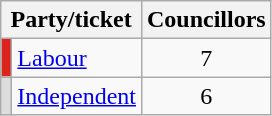<table class="wikitable">
<tr>
<th colspan=2>Party/ticket</th>
<th>Councillors</th>
</tr>
<tr>
<td style="background:#DC241f"></td>
<td><a href='#'>Labour</a></td>
<td style="text-align: center;">7</td>
</tr>
<tr>
<td style="background:#DDDDDD"></td>
<td><a href='#'>Independent</a></td>
<td style="text-align: center;">6</td>
</tr>
</table>
